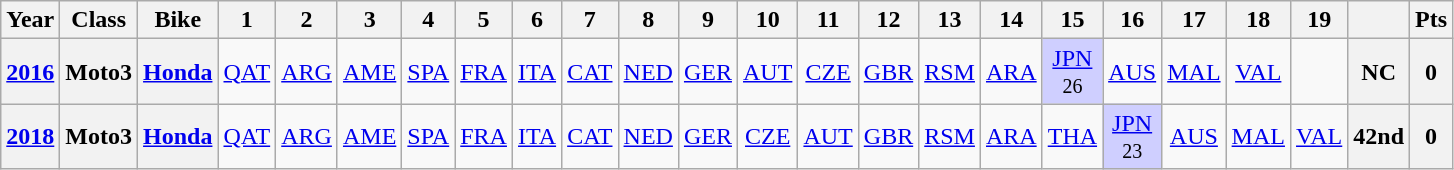<table class="wikitable" style="text-align:center">
<tr>
<th>Year</th>
<th>Class</th>
<th>Bike</th>
<th>1</th>
<th>2</th>
<th>3</th>
<th>4</th>
<th>5</th>
<th>6</th>
<th>7</th>
<th>8</th>
<th>9</th>
<th>10</th>
<th>11</th>
<th>12</th>
<th>13</th>
<th>14</th>
<th>15</th>
<th>16</th>
<th>17</th>
<th>18</th>
<th>19</th>
<th></th>
<th>Pts</th>
</tr>
<tr>
<th><a href='#'>2016</a></th>
<th>Moto3</th>
<th><a href='#'>Honda</a></th>
<td><a href='#'>QAT</a></td>
<td><a href='#'>ARG</a></td>
<td><a href='#'>AME</a></td>
<td><a href='#'>SPA</a></td>
<td><a href='#'>FRA</a></td>
<td><a href='#'>ITA</a></td>
<td><a href='#'>CAT</a></td>
<td><a href='#'>NED</a></td>
<td><a href='#'>GER</a></td>
<td><a href='#'>AUT</a></td>
<td><a href='#'>CZE</a></td>
<td><a href='#'>GBR</a></td>
<td><a href='#'>RSM</a></td>
<td><a href='#'>ARA</a></td>
<td style="background:#cfcfff;"><a href='#'>JPN</a><br><small>26</small></td>
<td><a href='#'>AUS</a></td>
<td><a href='#'>MAL</a></td>
<td><a href='#'>VAL</a></td>
<td></td>
<th>NC</th>
<th>0</th>
</tr>
<tr>
<th><a href='#'>2018</a></th>
<th>Moto3</th>
<th><a href='#'>Honda</a></th>
<td><a href='#'>QAT</a></td>
<td><a href='#'>ARG</a></td>
<td><a href='#'>AME</a></td>
<td><a href='#'>SPA</a></td>
<td><a href='#'>FRA</a></td>
<td><a href='#'>ITA</a></td>
<td><a href='#'>CAT</a></td>
<td><a href='#'>NED</a></td>
<td><a href='#'>GER</a></td>
<td><a href='#'>CZE</a></td>
<td><a href='#'>AUT</a></td>
<td><a href='#'>GBR</a></td>
<td><a href='#'>RSM</a></td>
<td><a href='#'>ARA</a></td>
<td><a href='#'>THA</a></td>
<td style="background:#cfcfff;"><a href='#'>JPN</a><br><small>23</small></td>
<td><a href='#'>AUS</a></td>
<td><a href='#'>MAL</a></td>
<td><a href='#'>VAL</a></td>
<th>42nd</th>
<th>0</th>
</tr>
</table>
